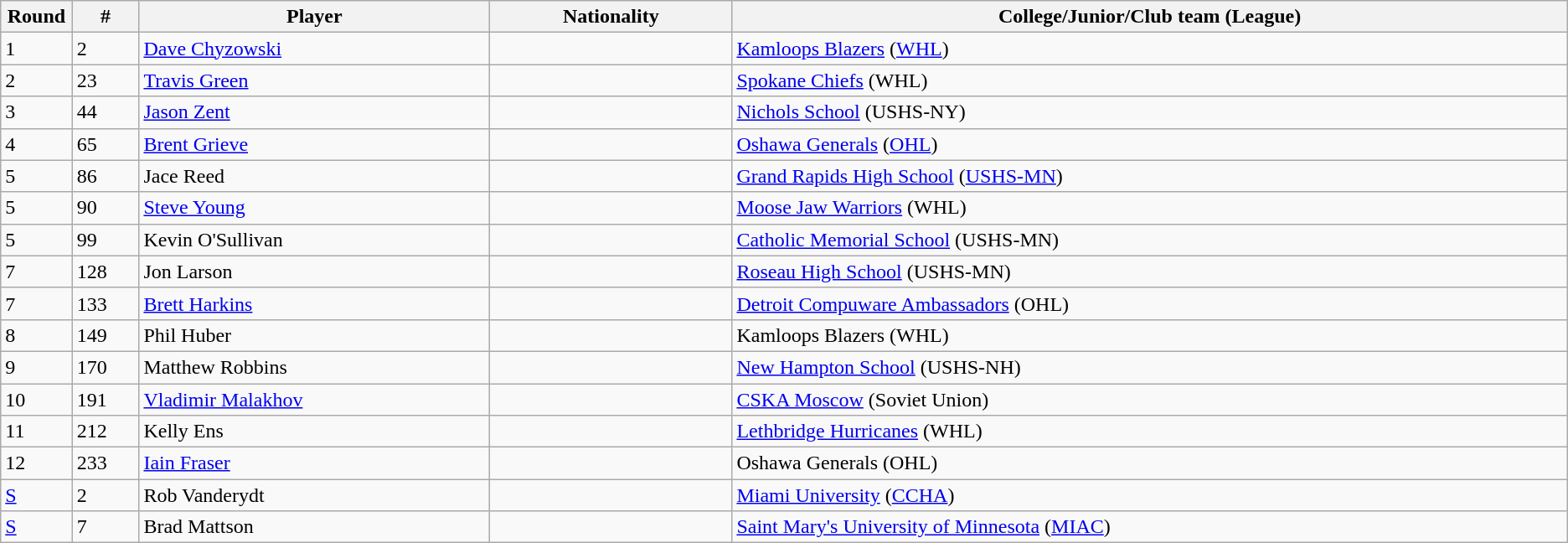<table class="wikitable">
<tr align="center">
<th bgcolor="#DDDDFF" width="4.0%">Round</th>
<th bgcolor="#DDDDFF" width="4.0%">#</th>
<th bgcolor="#DDDDFF" width="21.0%">Player</th>
<th bgcolor="#DDDDFF" width="14.5%">Nationality</th>
<th bgcolor="#DDDDFF" width="50.0%">College/Junior/Club team (League)</th>
</tr>
<tr>
<td>1</td>
<td>2</td>
<td><a href='#'>Dave Chyzowski</a></td>
<td></td>
<td><a href='#'>Kamloops Blazers</a> (<a href='#'>WHL</a>)</td>
</tr>
<tr>
<td>2</td>
<td>23</td>
<td><a href='#'>Travis Green</a></td>
<td></td>
<td><a href='#'>Spokane Chiefs</a> (WHL)</td>
</tr>
<tr>
<td>3</td>
<td>44</td>
<td><a href='#'>Jason Zent</a></td>
<td></td>
<td><a href='#'>Nichols School</a> (USHS-NY)</td>
</tr>
<tr>
<td>4</td>
<td>65</td>
<td><a href='#'>Brent Grieve</a></td>
<td></td>
<td><a href='#'>Oshawa Generals</a> (<a href='#'>OHL</a>)</td>
</tr>
<tr>
<td>5</td>
<td>86</td>
<td>Jace Reed</td>
<td></td>
<td><a href='#'>Grand Rapids High School</a> (<a href='#'>USHS-MN</a>)</td>
</tr>
<tr>
<td>5</td>
<td>90</td>
<td><a href='#'>Steve Young</a></td>
<td></td>
<td><a href='#'>Moose Jaw Warriors</a> (WHL)</td>
</tr>
<tr>
<td>5</td>
<td>99</td>
<td>Kevin O'Sullivan</td>
<td></td>
<td><a href='#'>Catholic Memorial School</a> (USHS-MN)</td>
</tr>
<tr>
<td>7</td>
<td>128</td>
<td>Jon Larson</td>
<td></td>
<td><a href='#'>Roseau High School</a> (USHS-MN)</td>
</tr>
<tr>
<td>7</td>
<td>133</td>
<td><a href='#'>Brett Harkins</a></td>
<td></td>
<td><a href='#'>Detroit Compuware Ambassadors</a> (OHL)</td>
</tr>
<tr>
<td>8</td>
<td>149</td>
<td>Phil Huber</td>
<td></td>
<td>Kamloops Blazers (WHL)</td>
</tr>
<tr>
<td>9</td>
<td>170</td>
<td>Matthew Robbins</td>
<td></td>
<td><a href='#'>New Hampton School</a> (USHS-NH)</td>
</tr>
<tr>
<td>10</td>
<td>191</td>
<td><a href='#'>Vladimir Malakhov</a></td>
<td></td>
<td><a href='#'>CSKA Moscow</a> (Soviet Union)</td>
</tr>
<tr>
<td>11</td>
<td>212</td>
<td>Kelly Ens</td>
<td></td>
<td><a href='#'>Lethbridge Hurricanes</a> (WHL)</td>
</tr>
<tr>
<td>12</td>
<td>233</td>
<td><a href='#'>Iain Fraser</a></td>
<td></td>
<td>Oshawa Generals (OHL)</td>
</tr>
<tr>
<td><a href='#'>S</a></td>
<td>2</td>
<td>Rob Vanderydt</td>
<td></td>
<td><a href='#'>Miami University</a> (<a href='#'>CCHA</a>)</td>
</tr>
<tr>
<td><a href='#'>S</a></td>
<td>7</td>
<td>Brad Mattson</td>
<td></td>
<td><a href='#'>Saint Mary's University of Minnesota</a> (<a href='#'>MIAC</a>)</td>
</tr>
</table>
